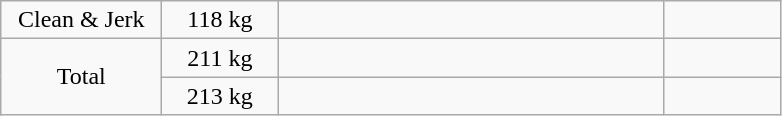<table class = "wikitable" style="text-align:center;">
<tr>
<td width=100>Clean & Jerk</td>
<td width=70>118 kg</td>
<td width=250 align=left></td>
<td width=70></td>
</tr>
<tr>
<td rowspan=2>Total</td>
<td>211 kg</td>
<td align=left></td>
<td></td>
</tr>
<tr>
<td>213 kg</td>
<td align=left></td>
<td></td>
</tr>
</table>
